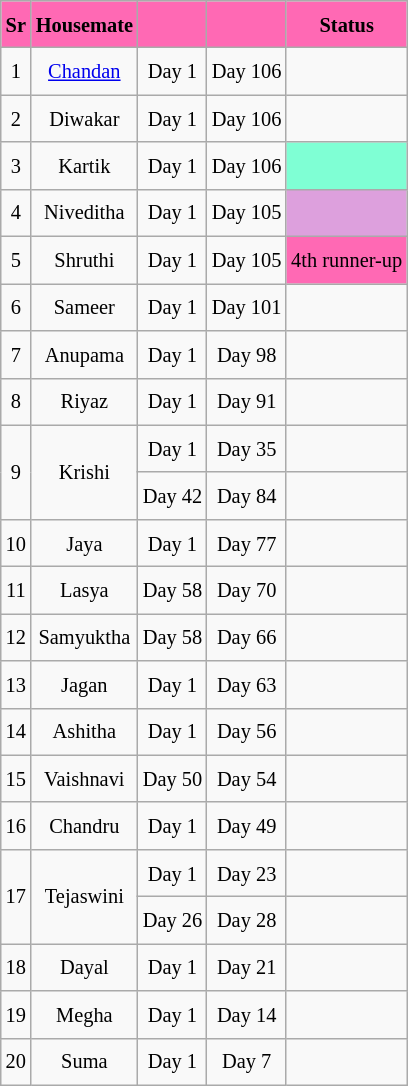<table class="wikitable sortable" style=" text-align:center; font-size:85%;  line-height:25px; width:auto;">
<tr>
<th scope="col" style="background:#FF69B4; color:#000;">Sr</th>
<th scope="col" style="background:#FF69B4; color:#000;">Housemate</th>
<th scope="col" style="background:#FF69B4; color:#000;"></th>
<th scope="col" style="background:#FF69B4; color:#000;"></th>
<th scope="col" style="background:#FF69B4; color:#000;">Status</th>
</tr>
<tr>
<td>1</td>
<td><a href='#'>Chandan</a></td>
<td>Day 1</td>
<td>Day 106</td>
<td></td>
</tr>
<tr>
<td>2</td>
<td>Diwakar</td>
<td>Day 1</td>
<td>Day 106</td>
<td></td>
</tr>
<tr>
<td>3</td>
<td>Kartik</td>
<td>Day 1</td>
<td>Day 106</td>
<td style="background:#7FFFD4;"></td>
</tr>
<tr>
<td>4</td>
<td>Niveditha</td>
<td>Day 1</td>
<td>Day 105</td>
<td style="background:#DDA0DD;"></td>
</tr>
<tr>
<td>5</td>
<td>Shruthi</td>
<td>Day 1</td>
<td>Day 105</td>
<td style="background:#FF69B4;">4th runner-up</td>
</tr>
<tr>
<td>6</td>
<td>Sameer</td>
<td>Day 1</td>
<td>Day 101</td>
<td></td>
</tr>
<tr>
<td>7</td>
<td>Anupama</td>
<td>Day 1</td>
<td>Day 98</td>
<td></td>
</tr>
<tr>
<td>8</td>
<td>Riyaz</td>
<td>Day 1</td>
<td>Day 91</td>
<td></td>
</tr>
<tr>
<td rowspan=2>9</td>
<td rowspan=2>Krishi</td>
<td>Day 1</td>
<td>Day 35</td>
<td></td>
</tr>
<tr>
<td>Day 42</td>
<td>Day 84</td>
<td></td>
</tr>
<tr>
<td>10</td>
<td>Jaya</td>
<td>Day 1</td>
<td>Day 77</td>
<td></td>
</tr>
<tr>
<td>11</td>
<td>Lasya</td>
<td>Day 58</td>
<td>Day 70</td>
<td></td>
</tr>
<tr>
<td>12</td>
<td>Samyuktha</td>
<td>Day 58</td>
<td>Day 66</td>
<td></td>
</tr>
<tr>
<td>13</td>
<td>Jagan</td>
<td>Day 1</td>
<td>Day 63</td>
<td></td>
</tr>
<tr>
<td>14</td>
<td>Ashitha</td>
<td>Day 1</td>
<td>Day 56</td>
<td></td>
</tr>
<tr>
<td>15</td>
<td>Vaishnavi</td>
<td>Day 50</td>
<td>Day 54</td>
<td></td>
</tr>
<tr>
<td>16</td>
<td>Chandru</td>
<td>Day 1</td>
<td>Day 49</td>
<td></td>
</tr>
<tr>
<td rowspan=2>17</td>
<td rowspan=2>Tejaswini</td>
<td>Day 1</td>
<td>Day 23</td>
<td></td>
</tr>
<tr>
<td>Day 26</td>
<td>Day 28</td>
<td></td>
</tr>
<tr>
<td>18</td>
<td>Dayal</td>
<td>Day 1</td>
<td>Day 21</td>
<td></td>
</tr>
<tr>
<td>19</td>
<td>Megha</td>
<td>Day 1</td>
<td>Day 14</td>
<td></td>
</tr>
<tr>
<td>20</td>
<td>Suma</td>
<td>Day 1</td>
<td>Day 7</td>
<td></td>
</tr>
</table>
